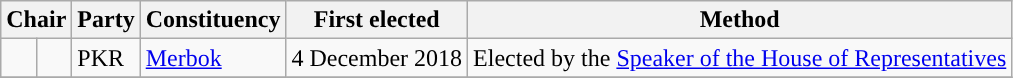<table class="sortable wikitable">
<tr>
<th colspan="2">Chair</th>
<th>Party</th>
<th>Constituency</th>
<th>First elected</th>
<th>Method</th>
</tr>
<tr>
<td style="background-color: "></td>
<td></td>
<td>PKR</td>
<td><a href='#'>Merbok</a></td>
<td>4 December 2018</td>
<td>Elected by the <a href='#'>Speaker of the House of Representatives</a></td>
</tr>
<tr>
</tr>
</table>
